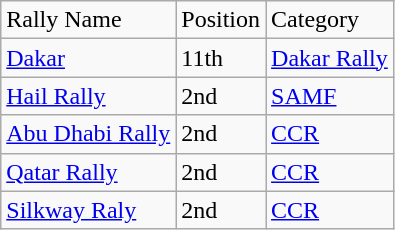<table class="wikitable">
<tr>
<td>Rally Name</td>
<td>Position</td>
<td>Category</td>
</tr>
<tr>
<td><a href='#'>Dakar</a>  </td>
<td>11th</td>
<td><a href='#'>Dakar Rally</a></td>
</tr>
<tr>
<td><a href='#'>Hail Rally</a> </td>
<td>2nd</td>
<td><a href='#'>SAMF</a></td>
</tr>
<tr>
<td><a href='#'>Abu Dhabi Rally</a> </td>
<td>2nd</td>
<td><a href='#'>CCR</a></td>
</tr>
<tr>
<td><a href='#'>Qatar Rally</a> </td>
<td>2nd</td>
<td><a href='#'>CCR</a></td>
</tr>
<tr>
<td><a href='#'>Silkway Raly</a>  </td>
<td>2nd</td>
<td><a href='#'>CCR</a></td>
</tr>
</table>
